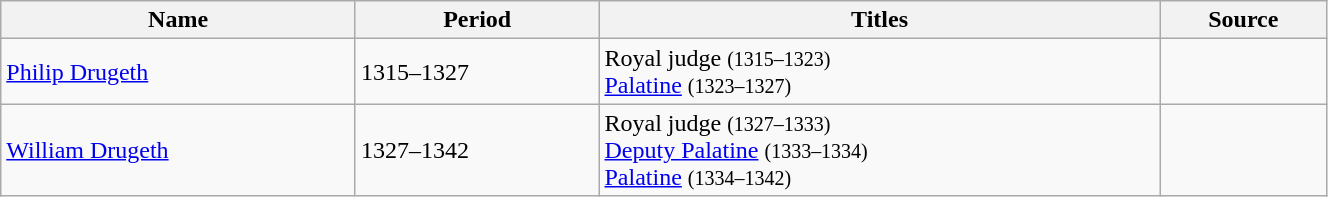<table class="wikitable" style="width: 70%">
<tr>
<th>Name</th>
<th>Period</th>
<th>Titles</th>
<th>Source</th>
</tr>
<tr>
<td><a href='#'>Philip Drugeth</a></td>
<td>1315–1327</td>
<td>Royal judge <small>(1315–1323)</small><br><a href='#'>Palatine</a> <small>(1323–1327)</small></td>
<td></td>
</tr>
<tr>
<td><a href='#'>William Drugeth</a></td>
<td>1327–1342</td>
<td>Royal judge <small>(1327–1333)</small><br><a href='#'>Deputy Palatine</a> <small>(1333–1334)</small><br><a href='#'>Palatine</a> <small>(1334–1342)</small></td>
<td></td>
</tr>
</table>
